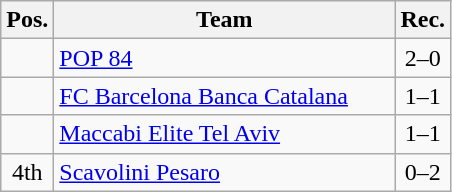<table class="wikitable" style="text-align:center">
<tr>
<th width=25>Pos.</th>
<th width=220>Team</th>
<th width=25>Rec.</th>
</tr>
<tr>
<td></td>
<td align=left> <a href='#'>POP 84</a></td>
<td>2–0</td>
</tr>
<tr>
<td></td>
<td align=left> <a href='#'>FC Barcelona Banca Catalana</a></td>
<td>1–1</td>
</tr>
<tr>
<td></td>
<td align=left> <a href='#'>Maccabi Elite Tel Aviv</a></td>
<td>1–1</td>
</tr>
<tr>
<td>4th</td>
<td align=left> <a href='#'>Scavolini Pesaro</a></td>
<td>0–2</td>
</tr>
</table>
